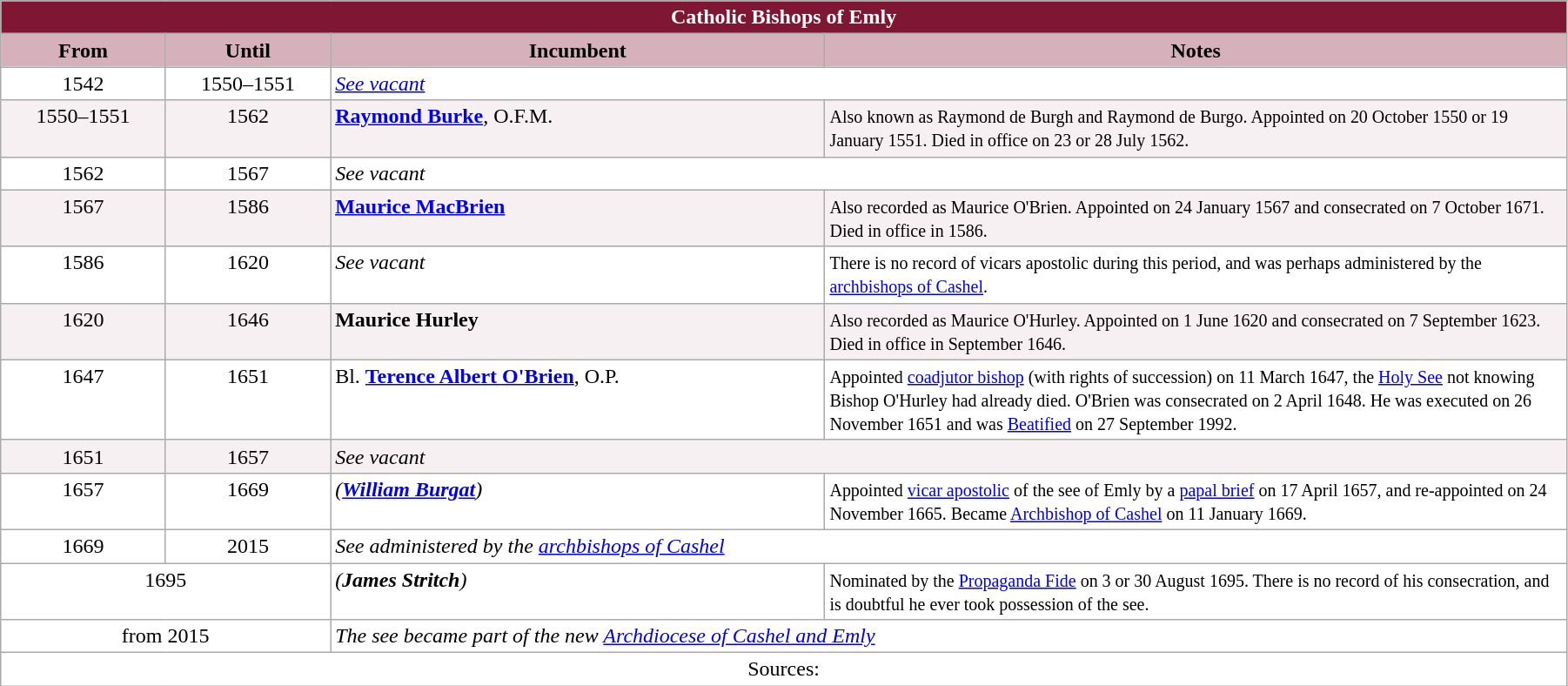<table class="wikitable" style="width:95%;" border="1" cellpadding="2">
<tr>
<th colspan="4" style="background-color: #7F1734; color: white;">Catholic Bishops of Emly</th>
</tr>
<tr valign=top>
<th style="background-color:#D4B1BB" width="10%">From</th>
<th style="background-color:#D4B1BB" width="10%">Until</th>
<th style="background-color:#D4B1BB" width="30%">Incumbent</th>
<th style="background-color:#D4B1BB" width="45%">Notes</th>
</tr>
<tr valign=top bgcolor="white">
<td align=center>1542</td>
<td align=center>1550–1551</td>
<td colspan=2><em><a href='#'>See vacant</a></em></td>
</tr>
<tr valign=top bgcolor="#F7F0F2">
<td align=center>1550–1551</td>
<td align=center>1562</td>
<td><strong><a href='#'>Raymond Burke</a></strong>, O.F.M. </td>
<td><small>Also known as Raymond de Burgh and Raymond de Burgo. Appointed on 20 October 1550 or 19 January 1551. Died in office on 23 or 28 July 1562.</small></td>
</tr>
<tr valign=top bgcolor="white">
<td align=center>1562</td>
<td align=center>1567</td>
<td colspan=2><em>See vacant</em></td>
</tr>
<tr valign=top bgcolor="#F7F0F2">
<td align=center>1567</td>
<td align=center>1586</td>
<td><strong><a href='#'>Maurice MacBrien</a></strong></td>
<td><small>Also recorded as Maurice O'Brien. Appointed on 24 January 1567 and consecrated on 7 October 1671. Died in office in 1586.</small></td>
</tr>
<tr valign=top bgcolor="white">
<td align=center>1586</td>
<td align=center>1620</td>
<td><em>See vacant</em></td>
<td><small>There is no record of vicars apostolic during this period, and was perhaps administered by the <a href='#'>archbishops of Cashel</a>.</small></td>
</tr>
<tr valign=top bgcolor="#F7F0F2">
<td align=center>1620</td>
<td align=center>1646</td>
<td><strong>Maurice Hurley</strong></td>
<td><small>Also recorded as Maurice O'Hurley. Appointed on 1 June 1620 and consecrated on 7 September 1623. Died in office in September 1646.</small></td>
</tr>
<tr valign=top bgcolor="white">
<td align=center>1647</td>
<td align=center>1651</td>
<td>Bl. <strong><a href='#'>Terence Albert O'Brien</a></strong>, O.P.</td>
<td><small>Appointed <a href='#'>coadjutor bishop</a> (with rights of succession) on 11 March 1647, the <a href='#'>Holy See</a> not knowing Bishop O'Hurley had already died. O'Brien was consecrated on 2 April 1648. He was executed on 26 November 1651 and was <a href='#'>Beatified</a> on 27 September 1992.</small></td>
</tr>
<tr valign=top bgcolor="#F7F0F2">
<td align=center>1651</td>
<td align=center>1657</td>
<td colspan=2><em>See vacant</em></td>
</tr>
<tr valign=top bgcolor="white">
<td align=center>1657</td>
<td align=center>1669</td>
<td><em>(<strong><a href='#'>William Burgat</a></strong>)</em></td>
<td><small>Appointed <a href='#'>vicar apostolic</a> of the see of Emly by a <a href='#'>papal brief</a> on 17 April 1657, and re-appointed on 24 November 1665. Became <a href='#'>Archbishop of Cashel</a> on 11 January 1669.</small></td>
</tr>
<tr valign=top bgcolor="white">
<td align=center>1669</td>
<td align=center>2015</td>
<td colspan=2><em>See administered by the <a href='#'>archbishops of Cashel</a></em></td>
</tr>
<tr valign=top bgcolor="white">
<td colspan=2 align=center>1695</td>
<td><em>(<strong>James Stritch</strong>)</em></td>
<td><small>Nominated by the <a href='#'>Propaganda Fide</a> on 3 or 30 August 1695. There is no record of his consecration, and is doubtful he ever took possession of the see.</small></td>
</tr>
<tr valign=top bgcolor="white">
<td align=center colspan=2>from 2015</td>
<td colspan=2><em>The see became part of the new <a href='#'>Archdiocese of Cashel and Emly</a></em></td>
</tr>
<tr valign=top bgcolor="white">
<td colspan=4 align=center>Sources:</td>
</tr>
</table>
